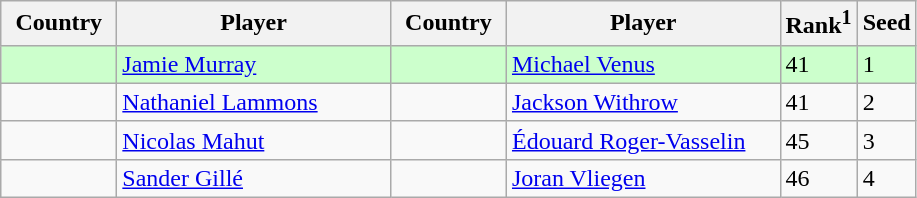<table class="sortable wikitable">
<tr>
<th width="70">Country</th>
<th width="175">Player</th>
<th width="70">Country</th>
<th width="175">Player</th>
<th>Rank<sup>1</sup></th>
<th>Seed</th>
</tr>
<tr bgcolor=#cfc>
<td></td>
<td><a href='#'>Jamie Murray</a></td>
<td></td>
<td><a href='#'>Michael Venus</a></td>
<td>41</td>
<td>1</td>
</tr>
<tr>
<td></td>
<td><a href='#'>Nathaniel Lammons</a></td>
<td></td>
<td><a href='#'>Jackson Withrow</a></td>
<td>41</td>
<td>2</td>
</tr>
<tr>
<td></td>
<td><a href='#'>Nicolas Mahut</a></td>
<td></td>
<td><a href='#'>Édouard Roger-Vasselin</a></td>
<td>45</td>
<td>3</td>
</tr>
<tr>
<td></td>
<td><a href='#'>Sander Gillé</a></td>
<td></td>
<td><a href='#'>Joran Vliegen</a></td>
<td>46</td>
<td>4</td>
</tr>
</table>
